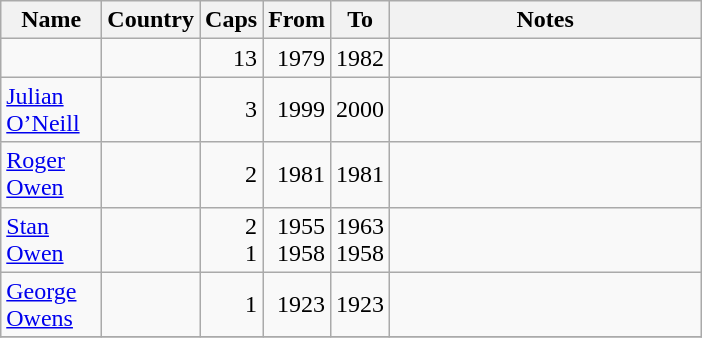<table class="wikitable">
<tr>
<th width="60px">Name</th>
<th width="30px">Country</th>
<th width="30px">Caps</th>
<th width="30px">From</th>
<th width="30px">To</th>
<th width="200px">Notes</th>
</tr>
<tr>
<td align="left"></td>
<td align="left"></td>
<td align="right">13</td>
<td align="right">1979</td>
<td align="right">1982</td>
<td align="left"></td>
</tr>
<tr>
<td align="left"><a href='#'>Julian O’Neill</a></td>
<td align="left"></td>
<td align="right">3</td>
<td align="right">1999</td>
<td align="right">2000</td>
<td align="left"></td>
</tr>
<tr>
<td align="left"><a href='#'>Roger Owen</a></td>
<td align="left"></td>
<td align="right">2</td>
<td align="right">1981</td>
<td align="right">1981</td>
<td align="left"></td>
</tr>
<tr>
<td align="left"><a href='#'>Stan Owen</a></td>
<td align="left"><br></td>
<td align="right">2<br>1</td>
<td align="right">1955<br>1958</td>
<td align="right">1963<br>1958</td>
<td align="left"></td>
</tr>
<tr>
<td align="left"><a href='#'>George Owens</a></td>
<td align="left"></td>
<td align="right">1</td>
<td align="right">1923</td>
<td align="right">1923</td>
<td align="left"></td>
</tr>
<tr>
</tr>
</table>
